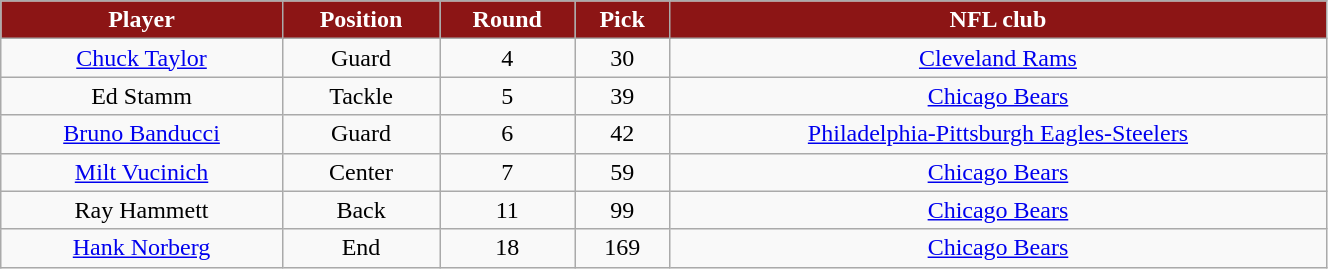<table class="wikitable" width="70%">
<tr align="center"  style="background: #8C1515;color:#FFFFFF;">
<td><strong>Player</strong></td>
<td><strong>Position</strong></td>
<td><strong>Round</strong></td>
<td><strong>Pick</strong></td>
<td><strong>NFL club</strong></td>
</tr>
<tr align="center" bgcolor="">
<td><a href='#'>Chuck Taylor</a></td>
<td>Guard</td>
<td>4</td>
<td>30</td>
<td><a href='#'>Cleveland Rams</a></td>
</tr>
<tr align="center" bgcolor="">
<td>Ed Stamm</td>
<td>Tackle</td>
<td>5</td>
<td>39</td>
<td><a href='#'>Chicago Bears</a></td>
</tr>
<tr align="center" bgcolor="">
<td><a href='#'>Bruno Banducci</a></td>
<td>Guard</td>
<td>6</td>
<td>42</td>
<td><a href='#'>Philadelphia-Pittsburgh Eagles-Steelers</a></td>
</tr>
<tr align="center" bgcolor="">
<td><a href='#'>Milt Vucinich</a></td>
<td>Center</td>
<td>7</td>
<td>59</td>
<td><a href='#'>Chicago Bears</a></td>
</tr>
<tr align="center" bgcolor="">
<td>Ray Hammett</td>
<td>Back</td>
<td>11</td>
<td>99</td>
<td><a href='#'>Chicago Bears</a></td>
</tr>
<tr align="center" bgcolor="">
<td><a href='#'>Hank Norberg</a></td>
<td>End</td>
<td>18</td>
<td>169</td>
<td><a href='#'>Chicago Bears</a></td>
</tr>
</table>
